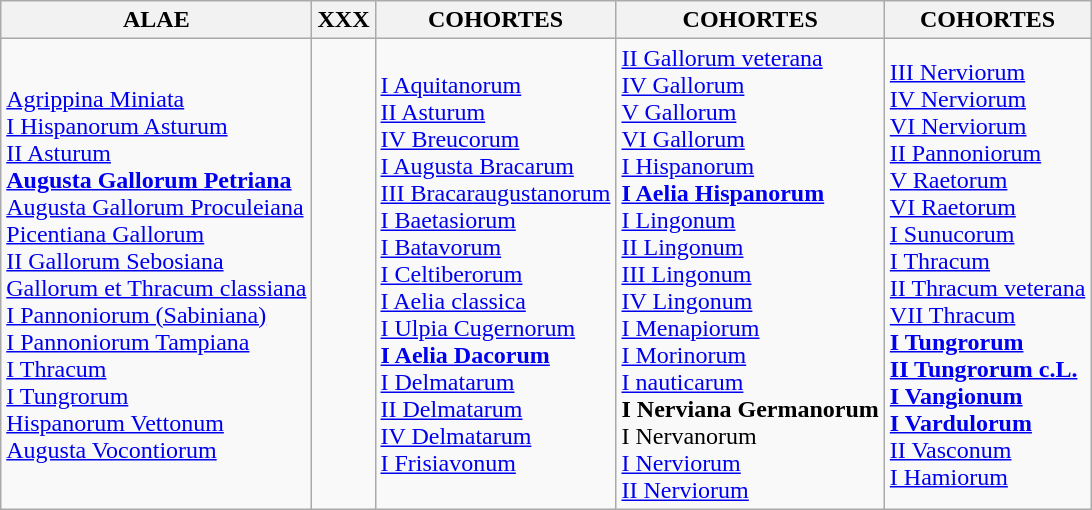<table class=wikitable>
<tr>
<th>ALAE</th>
<th>XXX</th>
<th>COHORTES</th>
<th>COHORTES</th>
<th>COHORTES</th>
</tr>
<tr>
<td><a href='#'>Agrippina Miniata</a><br><a href='#'>I Hispanorum Asturum</a><br><a href='#'>II Asturum</a><br><strong><a href='#'>Augusta Gallorum Petriana</a></strong><br><a href='#'>Augusta Gallorum Proculeiana</a><br><a href='#'>Picentiana Gallorum</a><br><a href='#'>II Gallorum Sebosiana</a><br><a href='#'>Gallorum et Thracum classiana</a><br><a href='#'>I Pannoniorum (Sabiniana)</a><br><a href='#'>I Pannoniorum Tampiana</a><br><a href='#'>I Thracum</a><br><a href='#'>I Tungrorum</a><br><a href='#'>Hispanorum Vettonum</a><br><a href='#'>Augusta Vocontiorum</a></td>
<td></td>
<td><a href='#'>I Aquitanorum</a><br><a href='#'>II Asturum</a> <br><a href='#'>IV Breucorum</a><br><a href='#'>I Augusta Bracarum</a><br><a href='#'>III Bracaraugustanorum</a><br><a href='#'>I Baetasiorum</a> <br><a href='#'>I Batavorum</a> <br><a href='#'>I Celtiberorum</a><br><a href='#'>I Aelia classica</a><br><a href='#'>I Ulpia Cugernorum</a> <br><strong><a href='#'>I Aelia Dacorum</a></strong><br><a href='#'>I Delmatarum</a><br><a href='#'>II Delmatarum</a><br><a href='#'>IV Delmatarum</a><br><a href='#'>I Frisiavonum</a></td>
<td><a href='#'>II Gallorum veterana </a><br><a href='#'>IV Gallorum</a> <br><a href='#'>V Gallorum</a><br><a href='#'>VI Gallorum</a><br><a href='#'>I Hispanorum</a> <br><strong><a href='#'>I Aelia Hispanorum</a> </strong><br><a href='#'>I Lingonum</a> <br><a href='#'>II Lingonum</a> <br><a href='#'>III Lingonum</a> <br><a href='#'>IV Lingonum</a> <br><a href='#'>I Menapiorum</a><br><a href='#'>I Morinorum</a><br><a href='#'>I nauticarum</a><br><strong>I Nerviana Germanorum </strong><br>I Nervanorum<br><a href='#'>I Nerviorum</a><br><a href='#'>II Nerviorum</a></td>
<td><a href='#'>III Nerviorum</a><br><a href='#'>IV Nerviorum</a><br><a href='#'>VI Nerviorum</a><br><a href='#'>II Pannoniorum</a><br><a href='#'>V Raetorum</a><br><a href='#'>VI Raetorum</a><br><a href='#'>I Sunucorum</a><br><a href='#'>I Thracum</a><br><a href='#'>II Thracum veterana</a><br><a href='#'>VII Thracum</a><br><strong><a href='#'>I Tungrorum</a></strong><br><strong><a href='#'>II Tungrorum c.L.</a> </strong><br><strong><a href='#'>I Vangionum</a> </strong><br><strong><a href='#'>I Vardulorum</a>  </strong><br><a href='#'>II Vasconum</a> <br><a href='#'>I Hamiorum</a>  </td>
</tr>
</table>
